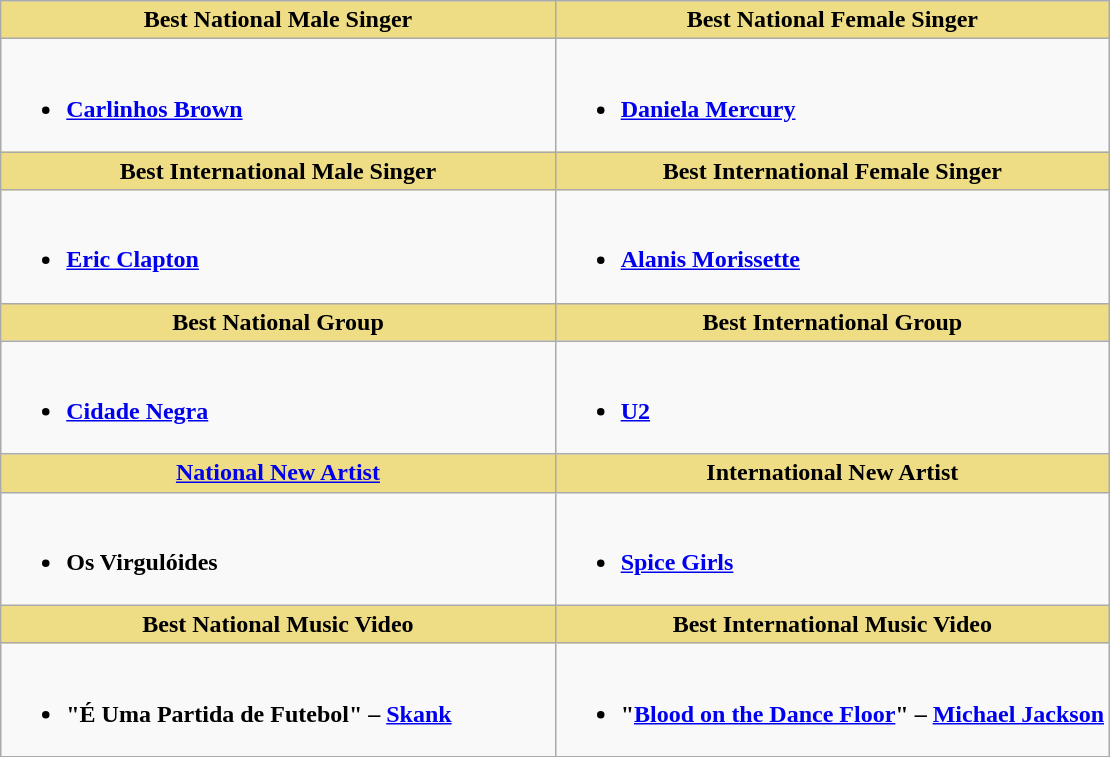<table class="wikitable" style="width=">
<tr>
<th scope="col" width="50%" style="background:#EEDD85;">Best National Male Singer</th>
<th scope="col" width="50%" style="background:#EEDD85;">Best National Female Singer</th>
</tr>
<tr>
<td style="vertical-align:top"><br><ul><li><strong><a href='#'>Carlinhos Brown</a></strong></li></ul></td>
<td style="vertical-align:top"><br><ul><li><strong><a href='#'>Daniela Mercury</a></strong></li></ul></td>
</tr>
<tr>
<th scope="col" width="50%" style="background:#EEDD85;">Best International Male Singer</th>
<th scope="col" width="50%" style="background:#EEDD85;">Best International Female Singer</th>
</tr>
<tr>
<td style="vertical-align:top"><br><ul><li><strong><a href='#'>Eric Clapton</a></strong></li></ul></td>
<td style="vertical-align:top"><br><ul><li><strong><a href='#'>Alanis Morissette</a></strong></li></ul></td>
</tr>
<tr>
<th scope="col" width="50%" style="background:#EEDD85;">Best National Group</th>
<th scope="col" width="50%" style="background:#EEDD85;">Best International Group</th>
</tr>
<tr>
<td style="vertical-align:top"><br><ul><li><strong><a href='#'>Cidade Negra</a></strong></li></ul></td>
<td style="vertical-align:top"><br><ul><li><strong><a href='#'>U2</a></strong></li></ul></td>
</tr>
<tr>
<th scope="col" width="50%" style="background:#EEDD85;"><a href='#'>National New Artist</a></th>
<th scope="col" width="50%" style="background:#EEDD85;">International New Artist</th>
</tr>
<tr>
<td style="vertical-align:top"><br><ul><li><strong>Os Virgulóides</strong></li></ul></td>
<td style="vertical-align:top"><br><ul><li><strong><a href='#'>Spice Girls</a></strong></li></ul></td>
</tr>
<tr>
<th scope="col" width="50%" style="background:#EEDD85;">Best National Music Video</th>
<th scope="col" width="50%" style="background:#EEDD85;">Best International Music Video</th>
</tr>
<tr>
<td style="vertical-align:top"><br><ul><li><strong>"É Uma Partida de Futebol" – <a href='#'>Skank</a></strong></li></ul></td>
<td style="vertical-align:top"><br><ul><li><strong>"<a href='#'>Blood on the Dance Floor</a>" – <a href='#'>Michael Jackson</a></strong></li></ul></td>
</tr>
</table>
